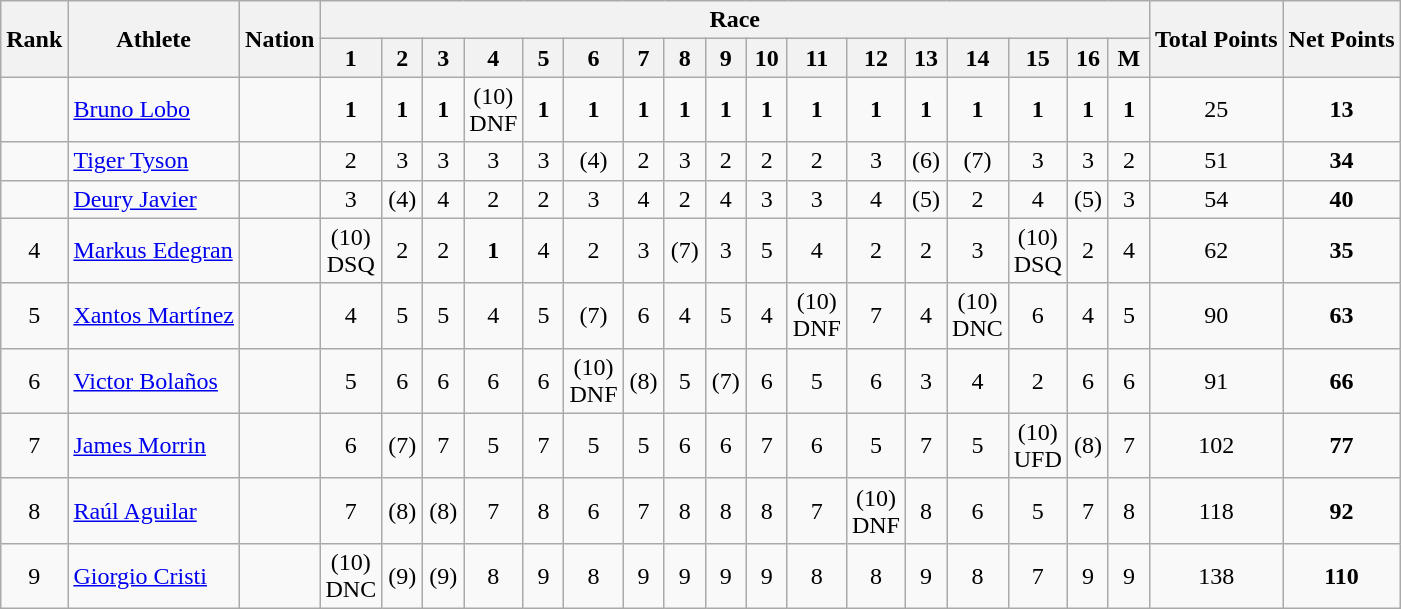<table class="wikitable" style="text-align:center">
<tr>
<th rowspan="2">Rank</th>
<th rowspan="2">Athlete</th>
<th rowspan="2">Nation</th>
<th colspan="17">Race</th>
<th rowspan="2">Total Points</th>
<th rowspan="2">Net Points</th>
</tr>
<tr>
<th width=20>1</th>
<th width=20>2</th>
<th width=20>3</th>
<th width=20>4</th>
<th width=20>5</th>
<th width=20>6</th>
<th width=20>7</th>
<th width=20>8</th>
<th width=20>9</th>
<th width=20>10</th>
<th width=20>11</th>
<th width=20>12</th>
<th width=20>13</th>
<th width=20>14</th>
<th width=20>15</th>
<th width=20>16</th>
<th width=20>M</th>
</tr>
<tr>
<td></td>
<td align=left><a href='#'>Bruno Lobo</a></td>
<td align=left></td>
<td><strong>1</strong></td>
<td><strong>1</strong></td>
<td><strong>1</strong></td>
<td>(10)<br>DNF</td>
<td><strong>1</strong></td>
<td><strong>1</strong></td>
<td><strong>1</strong></td>
<td><strong>1</strong></td>
<td><strong>1</strong></td>
<td><strong>1</strong></td>
<td><strong>1</strong></td>
<td><strong>1</strong></td>
<td><strong>1</strong></td>
<td><strong>1</strong></td>
<td><strong>1</strong></td>
<td><strong>1</strong></td>
<td><strong>1</strong></td>
<td>25</td>
<td><strong>13</strong></td>
</tr>
<tr>
<td></td>
<td align=left><a href='#'>Tiger Tyson</a></td>
<td align=left></td>
<td>2</td>
<td>3</td>
<td>3</td>
<td>3</td>
<td>3</td>
<td>(4)</td>
<td>2</td>
<td>3</td>
<td>2</td>
<td>2</td>
<td>2</td>
<td>3</td>
<td>(6)</td>
<td>(7)</td>
<td>3</td>
<td>3</td>
<td>2</td>
<td>51</td>
<td><strong>34</strong></td>
</tr>
<tr>
<td></td>
<td align=left><a href='#'>Deury Javier</a></td>
<td align=left></td>
<td>3</td>
<td>(4)</td>
<td>4</td>
<td>2</td>
<td>2</td>
<td>3</td>
<td>4</td>
<td>2</td>
<td>4</td>
<td>3</td>
<td>3</td>
<td>4</td>
<td>(5)</td>
<td>2</td>
<td>4</td>
<td>(5)</td>
<td>3</td>
<td>54</td>
<td><strong>40</strong></td>
</tr>
<tr>
<td>4</td>
<td align=left><a href='#'>Markus Edegran</a></td>
<td align=left></td>
<td>(10)<br>DSQ</td>
<td>2</td>
<td>2</td>
<td><strong>1</strong></td>
<td>4</td>
<td>2</td>
<td>3</td>
<td>(7)</td>
<td>3</td>
<td>5</td>
<td>4</td>
<td>2</td>
<td>2</td>
<td>3</td>
<td>(10)<br>DSQ</td>
<td>2</td>
<td>4</td>
<td>62</td>
<td><strong>35</strong></td>
</tr>
<tr>
<td>5</td>
<td align=left><a href='#'>Xantos Martínez</a></td>
<td align=left></td>
<td>4</td>
<td>5</td>
<td>5</td>
<td>4</td>
<td>5</td>
<td>(7)</td>
<td>6</td>
<td>4</td>
<td>5</td>
<td>4</td>
<td>(10)<br>DNF</td>
<td>7</td>
<td>4</td>
<td>(10)<br>DNC</td>
<td>6</td>
<td>4</td>
<td>5</td>
<td>90</td>
<td><strong>63</strong></td>
</tr>
<tr>
<td>6</td>
<td align=left><a href='#'>Victor Bolaños</a></td>
<td align=left></td>
<td>5</td>
<td>6</td>
<td>6</td>
<td>6</td>
<td>6</td>
<td>(10)<br>DNF</td>
<td>(8)</td>
<td>5</td>
<td>(7)</td>
<td>6</td>
<td>5</td>
<td>6</td>
<td>3</td>
<td>4</td>
<td>2</td>
<td>6</td>
<td>6</td>
<td>91</td>
<td><strong>66</strong></td>
</tr>
<tr>
<td>7</td>
<td align=left><a href='#'>James Morrin</a></td>
<td align=left></td>
<td>6</td>
<td>(7)</td>
<td>7</td>
<td>5</td>
<td>7</td>
<td>5</td>
<td>5</td>
<td>6</td>
<td>6</td>
<td>7</td>
<td>6</td>
<td>5</td>
<td>7</td>
<td>5</td>
<td>(10)<br>UFD</td>
<td>(8)</td>
<td>7</td>
<td>102</td>
<td><strong>77</strong></td>
</tr>
<tr>
<td>8</td>
<td align=left><a href='#'>Raúl Aguilar</a></td>
<td align=left></td>
<td>7</td>
<td>(8)</td>
<td>(8)</td>
<td>7</td>
<td>8</td>
<td>6</td>
<td>7</td>
<td>8</td>
<td>8</td>
<td>8</td>
<td>7</td>
<td>(10)<br>DNF</td>
<td>8</td>
<td>6</td>
<td>5</td>
<td>7</td>
<td>8</td>
<td>118</td>
<td><strong>92</strong></td>
</tr>
<tr>
<td>9</td>
<td align=left><a href='#'>Giorgio Cristi</a></td>
<td align=left></td>
<td>(10)<br>DNC</td>
<td>(9)</td>
<td>(9)</td>
<td>8</td>
<td>9</td>
<td>8</td>
<td>9</td>
<td>9</td>
<td>9</td>
<td>9</td>
<td>8</td>
<td>8</td>
<td>9</td>
<td>8</td>
<td>7</td>
<td>9</td>
<td>9</td>
<td>138</td>
<td><strong>110</strong></td>
</tr>
</table>
